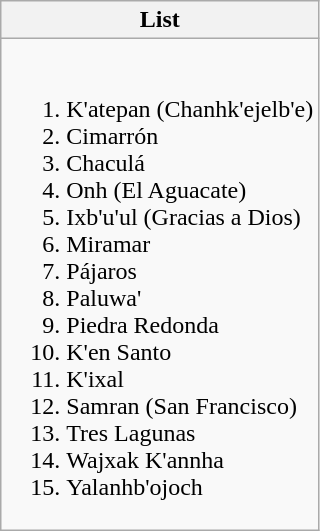<table class="wikitable">
<tr>
<th>List</th>
</tr>
<tr>
<td><br><ol><li>K'atepan (Chanhk'ejelb'e)</li><li>Cimarrón</li><li>Chaculá</li><li>Onh (El Aguacate)</li><li>Ixb'u'ul (Gracias a Dios)</li><li>Miramar</li><li>Pájaros</li><li>Paluwa'</li><li>Piedra Redonda</li><li>K'en Santo</li><li>K'ixal</li><li>Samran (San Francisco)</li><li>Tres Lagunas</li><li>Wajxak K'annha</li><li>Yalanhb'ojoch</li></ol></td>
</tr>
</table>
